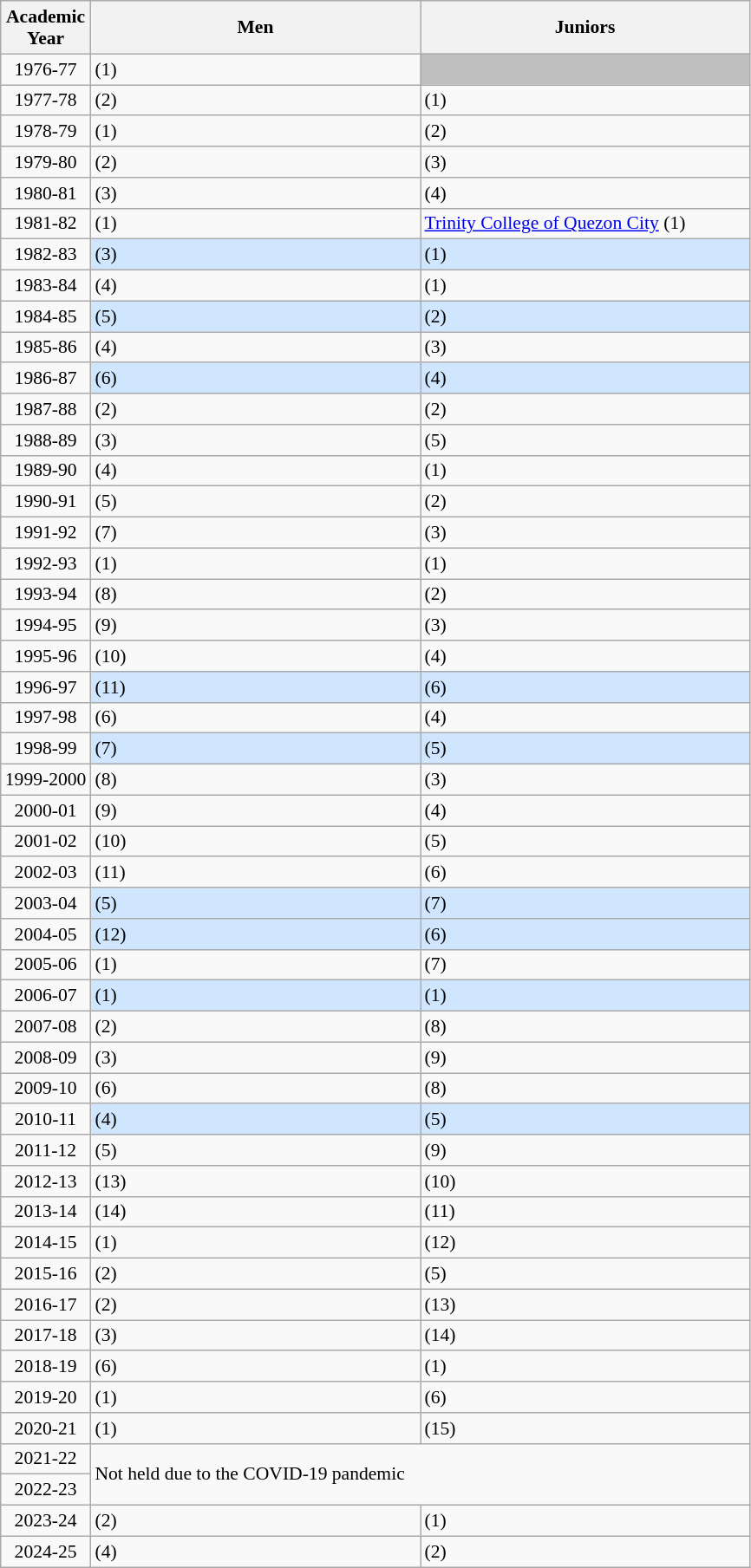<table class="wikitable" style="font-size:90%;">
<tr>
<th width=12%><strong>Academic<br>Year</strong></th>
<th width="200px"><strong>Men</strong></th>
<th width="200px">Juniors</th>
</tr>
<tr>
<td align=center>1976-77</td>
<td> (1)</td>
<td style="background:silver;"></td>
</tr>
<tr>
<td align=center>1977-78</td>
<td> (2)</td>
<td> (1)</td>
</tr>
<tr>
<td align=center>1978-79</td>
<td> (1)</td>
<td> (2)</td>
</tr>
<tr>
<td align=center>1979-80</td>
<td> (2)</td>
<td> (3)</td>
</tr>
<tr>
<td align=center>1980-81</td>
<td> (3)</td>
<td> (4)</td>
</tr>
<tr>
<td align=center>1981-82</td>
<td> (1)</td>
<td> <a href='#'>Trinity College of Quezon City</a> (1)</td>
</tr>
<tr>
<td align=center>1982-83</td>
<td style="background:#D0E6FF;"> (3)</td>
<td style="background:#D0E6FF;"> (1)</td>
</tr>
<tr>
<td align=center>1983-84</td>
<td> (4)</td>
<td> (1)</td>
</tr>
<tr>
<td align=center>1984-85</td>
<td style="background:#D0E6FF;"> (5)</td>
<td style="background:#D0E6FF;"> (2)</td>
</tr>
<tr>
<td align=center>1985-86</td>
<td> (4)</td>
<td> (3)</td>
</tr>
<tr>
<td align=center>1986-87</td>
<td style="background:#D0E6FF;"> (6)</td>
<td style="background:#D0E6FF;"> (4)</td>
</tr>
<tr>
<td align=center>1987-88</td>
<td> (2)</td>
<td> (2)</td>
</tr>
<tr>
<td align=center>1988-89</td>
<td> (3)</td>
<td> (5)</td>
</tr>
<tr>
<td align=center>1989-90</td>
<td> (4)</td>
<td> (1)</td>
</tr>
<tr>
<td align=center>1990-91</td>
<td> (5)</td>
<td> (2)</td>
</tr>
<tr>
<td align=center>1991-92</td>
<td> (7)</td>
<td> (3)</td>
</tr>
<tr>
<td align=center>1992-93</td>
<td> (1)</td>
<td> (1)</td>
</tr>
<tr>
<td align=center>1993-94</td>
<td> (8)</td>
<td> (2)</td>
</tr>
<tr>
<td align=center>1994-95</td>
<td> (9)</td>
<td> (3)</td>
</tr>
<tr>
<td align=center>1995-96</td>
<td> (10)</td>
<td> (4)</td>
</tr>
<tr>
<td align=center>1996-97</td>
<td style="background:#D0E6FF;"> (11)</td>
<td style="background:#D0E6FF;"> (6)</td>
</tr>
<tr>
<td align=center>1997-98</td>
<td> (6)</td>
<td> (4)</td>
</tr>
<tr>
<td align=center>1998-99</td>
<td style="background:#D0E6FF;"> (7)</td>
<td style="background:#D0E6FF;"> (5)</td>
</tr>
<tr>
<td align=center>1999-2000</td>
<td> (8)</td>
<td> (3)</td>
</tr>
<tr>
<td align=center>2000-01</td>
<td> (9)</td>
<td> (4)</td>
</tr>
<tr>
<td align=center>2001-02</td>
<td> (10)</td>
<td> (5)</td>
</tr>
<tr>
<td align=center>2002-03</td>
<td> (11)</td>
<td> (6)</td>
</tr>
<tr>
<td align=center>2003-04</td>
<td style="background:#D0E6FF;"> (5)</td>
<td style="background:#D0E6FF;"> (7)</td>
</tr>
<tr>
<td align=center>2004-05</td>
<td style="background:#D0E6FF;"> (12)</td>
<td style="background:#D0E6FF;"> (6)</td>
</tr>
<tr>
<td align=center>2005-06</td>
<td> (1)</td>
<td> (7)</td>
</tr>
<tr>
<td align=center>2006-07</td>
<td style="background:#D0E6FF;"> (1)</td>
<td style="background:#D0E6FF;"> (1)</td>
</tr>
<tr>
<td align=center>2007-08</td>
<td> (2)</td>
<td> (8)</td>
</tr>
<tr>
<td align=center>2008-09</td>
<td> (3)</td>
<td> (9)</td>
</tr>
<tr>
<td align=center>2009-10</td>
<td> (6)</td>
<td> (8)</td>
</tr>
<tr>
<td align=center>2010-11</td>
<td style="background:#D0E6FF;"> (4)</td>
<td style="background:#D0E6FF;"> (5)</td>
</tr>
<tr>
<td align=center>2011-12</td>
<td> (5)</td>
<td> (9)</td>
</tr>
<tr>
<td align=center>2012-13</td>
<td> (13)</td>
<td> (10)</td>
</tr>
<tr>
<td align=center>2013-14</td>
<td> (14)</td>
<td> (11)</td>
</tr>
<tr>
<td align=center>2014-15</td>
<td> (1)</td>
<td> (12)</td>
</tr>
<tr>
<td align=center>2015-16</td>
<td> (2)</td>
<td> (5)</td>
</tr>
<tr>
<td align=center>2016-17</td>
<td> (2)</td>
<td> (13)</td>
</tr>
<tr>
<td align=center>2017-18</td>
<td> (3)</td>
<td> (14)</td>
</tr>
<tr>
<td align=center>2018-19</td>
<td> (6)</td>
<td> (1)</td>
</tr>
<tr>
<td align=center>2019-20</td>
<td> (1)</td>
<td> (6)</td>
</tr>
<tr>
<td align=center>2020-21</td>
<td> (1)</td>
<td> (15)</td>
</tr>
<tr>
<td align=center>2021-22</td>
<td colspan="2" rowspan="2">Not held due to the COVID-19 pandemic</td>
</tr>
<tr>
<td align=center>2022-23</td>
</tr>
<tr>
<td align=center>2023-24</td>
<td> (2)</td>
<td> (1)</td>
</tr>
<tr>
<td align=center>2024-25</td>
<td> (4)</td>
<td> (2)</td>
</tr>
</table>
